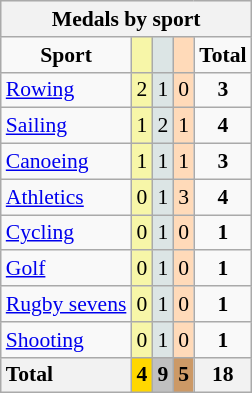<table class="wikitable" style="text-align:center;font-size:90%">
<tr style="background:#efefef;">
<th colspan=7>Medals by sport</th>
</tr>
<tr>
<td><strong>Sport</strong></td>
<td bgcolor=#f7f6a8></td>
<td bgcolor=#dce5e5></td>
<td bgcolor=#ffdab9></td>
<td><strong>Total</strong></td>
</tr>
<tr>
<td style="text-align:left;"><a href='#'>Rowing</a></td>
<td style="background:#F7F6A8;">2</td>
<td style="background:#DCE5E5;">1</td>
<td style="background:#FFDAB9;">0</td>
<td><strong>3</strong></td>
</tr>
<tr>
<td style="text-align:left;"><a href='#'>Sailing</a></td>
<td style="background:#F7F6A8;">1</td>
<td style="background:#DCE5E5;">2</td>
<td style="background:#FFDAB9;">1</td>
<td><strong>4</strong></td>
</tr>
<tr>
<td style="text-align:left;"><a href='#'>Canoeing</a></td>
<td style="background:#F7F6A8;">1</td>
<td style="background:#DCE5E5;">1</td>
<td style="background:#FFDAB9;">1</td>
<td><strong>3</strong></td>
</tr>
<tr>
<td style="text-align:left;"><a href='#'>Athletics</a></td>
<td style="background:#F7F6A8;">0</td>
<td style="background:#DCE5E5;">1</td>
<td style="background:#FFDAB9;">3</td>
<td><strong>4</strong></td>
</tr>
<tr>
<td style="text-align:left;"><a href='#'>Cycling</a></td>
<td style="background:#F7F6A8;">0</td>
<td style="background:#DCE5E5;">1</td>
<td style="background:#FFDAB9;">0</td>
<td><strong>1</strong></td>
</tr>
<tr>
<td style="text-align:left;"><a href='#'>Golf</a></td>
<td style="background:#F7F6A8;">0</td>
<td style="background:#DCE5E5;">1</td>
<td style="background:#FFDAB9;">0</td>
<td><strong>1</strong></td>
</tr>
<tr>
<td style="text-align:left;"><a href='#'>Rugby sevens</a></td>
<td style="background:#F7F6A8;">0</td>
<td style="background:#DCE5E5;">1</td>
<td style="background:#FFDAB9;">0</td>
<td><strong>1</strong></td>
</tr>
<tr>
<td style="text-align:left;"><a href='#'>Shooting</a></td>
<td style="background:#F7F6A8;">0</td>
<td style="background:#DCE5E5;">1</td>
<td style="background:#FFDAB9;">0</td>
<td><strong>1</strong></td>
</tr>
<tr>
<th style="text-align:left;">Total</th>
<th style="background:gold;">4</th>
<th style="background:silver;">9</th>
<th style="background:#c96;">5</th>
<th>18</th>
</tr>
</table>
